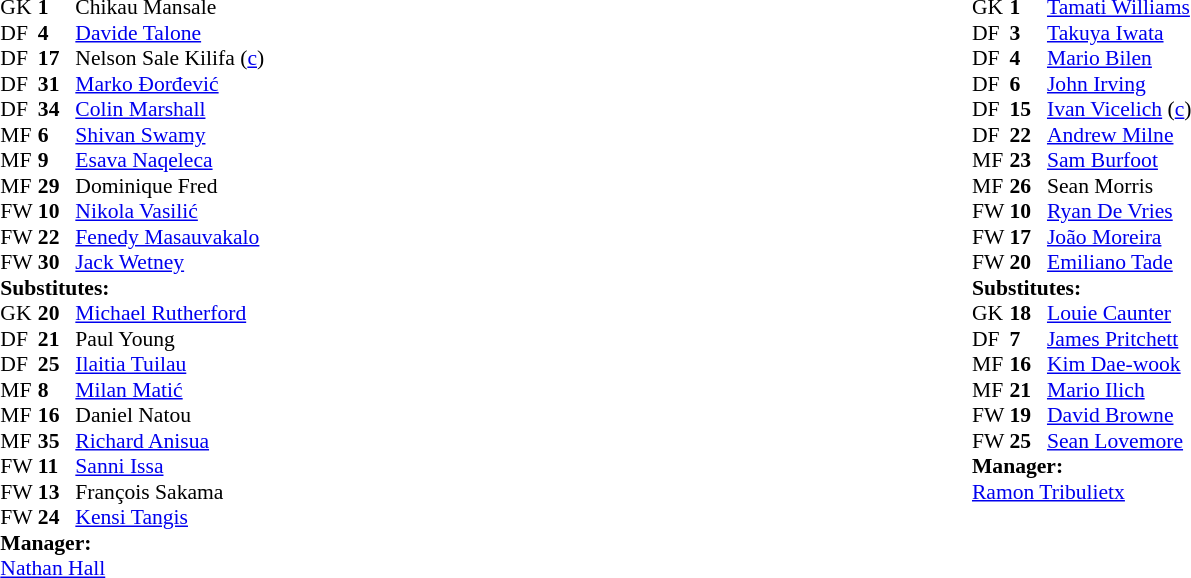<table width=100%>
<tr>
<td valign=top width=50%><br><table style="font-size:90%" cellspacing=0 cellpadding=0 align=center>
<tr>
<th width=25></th>
<th width=25></th>
</tr>
<tr>
<td>GK</td>
<td><strong>1</strong></td>
<td> Chikau Mansale</td>
</tr>
<tr>
<td>DF</td>
<td><strong>4</strong></td>
<td> <a href='#'>Davide Talone</a></td>
</tr>
<tr>
<td>DF</td>
<td><strong>17</strong></td>
<td> Nelson Sale Kilifa (<a href='#'>c</a>)</td>
<td></td>
</tr>
<tr>
<td>DF</td>
<td><strong>31</strong></td>
<td> <a href='#'>Marko Đorđević</a></td>
</tr>
<tr>
<td>DF</td>
<td><strong>34</strong></td>
<td> <a href='#'>Colin Marshall</a></td>
</tr>
<tr>
<td>MF</td>
<td><strong>6</strong></td>
<td> <a href='#'>Shivan Swamy</a></td>
<td></td>
<td></td>
</tr>
<tr>
<td>MF</td>
<td><strong>9</strong></td>
<td> <a href='#'>Esava Naqeleca</a></td>
<td></td>
</tr>
<tr>
<td>MF</td>
<td><strong>29</strong></td>
<td> Dominique Fred</td>
</tr>
<tr>
<td>FW</td>
<td><strong>10</strong></td>
<td> <a href='#'>Nikola Vasilić</a></td>
<td></td>
<td></td>
</tr>
<tr>
<td>FW</td>
<td><strong>22</strong></td>
<td> <a href='#'>Fenedy Masauvakalo</a></td>
</tr>
<tr>
<td>FW</td>
<td><strong>30</strong></td>
<td> <a href='#'>Jack Wetney</a></td>
<td></td>
<td></td>
</tr>
<tr>
<td colspan=3><strong>Substitutes:</strong></td>
</tr>
<tr>
<td>GK</td>
<td><strong>20</strong></td>
<td> <a href='#'>Michael Rutherford</a></td>
</tr>
<tr>
<td>DF</td>
<td><strong>21</strong></td>
<td> Paul Young</td>
</tr>
<tr>
<td>DF</td>
<td><strong>25</strong></td>
<td> <a href='#'>Ilaitia Tuilau</a></td>
</tr>
<tr>
<td>MF</td>
<td><strong>8</strong></td>
<td> <a href='#'>Milan Matić</a></td>
</tr>
<tr>
<td>MF</td>
<td><strong>16</strong></td>
<td> Daniel Natou</td>
</tr>
<tr>
<td>MF</td>
<td><strong>35</strong></td>
<td> <a href='#'>Richard Anisua</a></td>
</tr>
<tr>
<td>FW</td>
<td><strong>11</strong></td>
<td> <a href='#'>Sanni Issa</a></td>
<td></td>
<td></td>
</tr>
<tr>
<td>FW</td>
<td><strong>13</strong></td>
<td> François Sakama</td>
<td></td>
<td></td>
</tr>
<tr>
<td>FW</td>
<td><strong>24</strong></td>
<td> <a href='#'>Kensi Tangis</a></td>
<td></td>
<td></td>
</tr>
<tr>
<td colspan=3><strong>Manager:</strong></td>
</tr>
<tr>
<td colspan=4> <a href='#'>Nathan Hall</a></td>
</tr>
</table>
</td>
<td valign=top></td>
<td valign=top width=50%><br><table style="font-size:90%" cellspacing=0 cellpadding=0 align=center>
<tr>
<th width=25></th>
<th width=25></th>
</tr>
<tr>
<td>GK</td>
<td><strong>1</strong></td>
<td> <a href='#'>Tamati Williams</a></td>
<td></td>
</tr>
<tr>
<td>DF</td>
<td><strong>3</strong></td>
<td> <a href='#'>Takuya Iwata</a></td>
</tr>
<tr>
<td>DF</td>
<td><strong>4</strong></td>
<td> <a href='#'>Mario Bilen</a></td>
<td></td>
<td></td>
</tr>
<tr>
<td>DF</td>
<td><strong>6</strong></td>
<td> <a href='#'>John Irving</a></td>
</tr>
<tr>
<td>DF</td>
<td><strong>15</strong></td>
<td> <a href='#'>Ivan Vicelich</a> (<a href='#'>c</a>)</td>
</tr>
<tr>
<td>DF</td>
<td><strong>22</strong></td>
<td> <a href='#'>Andrew Milne</a></td>
</tr>
<tr>
<td>MF</td>
<td><strong>23</strong></td>
<td> <a href='#'>Sam Burfoot</a></td>
</tr>
<tr>
<td>MF</td>
<td><strong>26</strong></td>
<td> Sean Morris</td>
</tr>
<tr>
<td>FW</td>
<td><strong>10</strong></td>
<td> <a href='#'>Ryan De Vries</a></td>
</tr>
<tr>
<td>FW</td>
<td><strong>17</strong></td>
<td> <a href='#'>João Moreira</a></td>
<td></td>
<td></td>
</tr>
<tr>
<td>FW</td>
<td><strong>20</strong></td>
<td> <a href='#'>Emiliano Tade</a></td>
<td></td>
<td></td>
</tr>
<tr>
<td colspan=3><strong>Substitutes:</strong></td>
</tr>
<tr>
<td>GK</td>
<td><strong>18</strong></td>
<td> <a href='#'>Louie Caunter</a></td>
</tr>
<tr>
<td>DF</td>
<td><strong>7</strong></td>
<td> <a href='#'>James Pritchett</a></td>
</tr>
<tr>
<td>MF</td>
<td><strong>16</strong></td>
<td> <a href='#'>Kim Dae-wook</a></td>
<td></td>
<td></td>
</tr>
<tr>
<td>MF</td>
<td><strong>21</strong></td>
<td> <a href='#'>Mario Ilich</a></td>
</tr>
<tr>
<td>FW</td>
<td><strong>19</strong></td>
<td> <a href='#'>David Browne</a></td>
<td></td>
<td></td>
</tr>
<tr>
<td>FW</td>
<td><strong>25</strong></td>
<td> <a href='#'>Sean Lovemore</a></td>
<td></td>
<td></td>
</tr>
<tr>
<td colspan=3><strong>Manager:</strong></td>
</tr>
<tr>
<td colspan=4> <a href='#'>Ramon Tribulietx</a></td>
</tr>
</table>
</td>
</tr>
</table>
